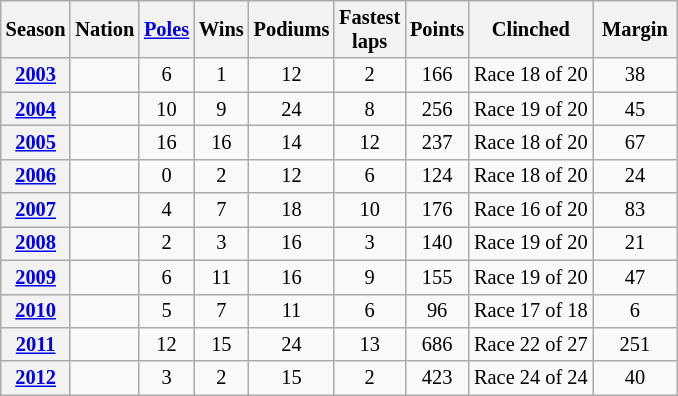<table class="wikitable sortable" style="font-size:85%; text-align:center;">
<tr>
<th scope=col>Season</th>
<th scope=col>Nation</th>
<th scope=col><a href='#'>Poles</a></th>
<th scope=col>Wins</th>
<th scope=col>Podiums</th>
<th scope=col width="40">Fastest laps</th>
<th scope=col>Points</th>
<th scope=col>Clinched</th>
<th scope=col width="50">Margin</th>
</tr>
<tr>
<th><a href='#'>2003</a></th>
<td align=left></td>
<td>6</td>
<td>1</td>
<td>12</td>
<td>2</td>
<td>166</td>
<td>Race 18 of 20</td>
<td>38</td>
</tr>
<tr>
<th><a href='#'>2004</a></th>
<td align=left></td>
<td>10</td>
<td>9</td>
<td>24</td>
<td>8</td>
<td>256</td>
<td>Race 19 of 20</td>
<td>45</td>
</tr>
<tr>
<th><a href='#'>2005</a></th>
<td align=left></td>
<td>16</td>
<td>16</td>
<td>14</td>
<td>12</td>
<td>237</td>
<td>Race 18 of 20</td>
<td>67</td>
</tr>
<tr>
<th><a href='#'>2006</a></th>
<td align=left></td>
<td>0</td>
<td>2</td>
<td>12</td>
<td>6</td>
<td>124</td>
<td>Race 18 of 20</td>
<td>24</td>
</tr>
<tr>
<th><a href='#'>2007</a></th>
<td align=left></td>
<td>4</td>
<td>7</td>
<td>18</td>
<td>10</td>
<td>176</td>
<td>Race 16 of 20</td>
<td>83</td>
</tr>
<tr>
<th><a href='#'>2008</a></th>
<td align=left></td>
<td>2</td>
<td>3</td>
<td>16</td>
<td>3</td>
<td>140</td>
<td>Race 19 of 20</td>
<td>21</td>
</tr>
<tr>
<th><a href='#'>2009</a></th>
<td align=left></td>
<td>6</td>
<td>11</td>
<td>16</td>
<td>9</td>
<td>155</td>
<td>Race 19 of 20</td>
<td>47</td>
</tr>
<tr>
<th><a href='#'>2010</a></th>
<td align=left></td>
<td>5</td>
<td>7</td>
<td>11</td>
<td>6</td>
<td>96</td>
<td>Race 17 of 18</td>
<td>6</td>
</tr>
<tr>
<th><a href='#'>2011</a></th>
<td align=left></td>
<td>12</td>
<td>15</td>
<td>24</td>
<td>13</td>
<td>686</td>
<td>Race 22 of 27</td>
<td>251</td>
</tr>
<tr>
<th><a href='#'>2012</a></th>
<td align=left></td>
<td>3</td>
<td>2</td>
<td>15</td>
<td>2</td>
<td>423</td>
<td>Race 24 of 24</td>
<td>40</td>
</tr>
</table>
